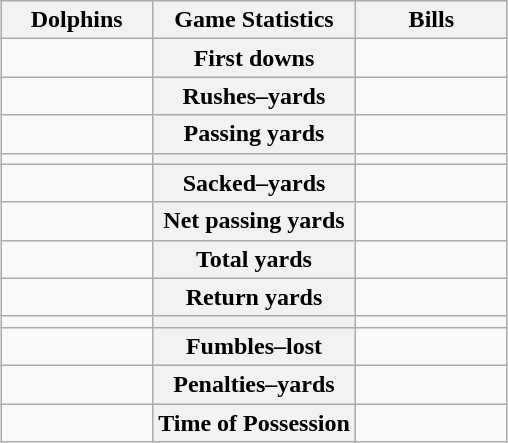<table class="wikitable" style="margin: 1em auto 1em auto">
<tr>
<th style="width:30%;">Dolphins</th>
<th style="width:40%;">Game Statistics</th>
<th style="width:30%;">Bills</th>
</tr>
<tr>
<td style="text-align:right;"></td>
<th>First downs</th>
<td></td>
</tr>
<tr>
<td style="text-align:right;"></td>
<th>Rushes–yards</th>
<td></td>
</tr>
<tr>
<td style="text-align:right;"></td>
<th>Passing yards</th>
<td></td>
</tr>
<tr>
<td style="text-align:right;"></td>
<th></th>
<td></td>
</tr>
<tr>
<td style="text-align:right;"></td>
<th>Sacked–yards</th>
<td></td>
</tr>
<tr>
<td style="text-align:right;"></td>
<th>Net passing yards</th>
<td></td>
</tr>
<tr>
<td style="text-align:right;"></td>
<th>Total yards</th>
<td></td>
</tr>
<tr>
<td style="text-align:right;"></td>
<th>Return yards</th>
<td></td>
</tr>
<tr>
<td style="text-align:right;"></td>
<th></th>
<td></td>
</tr>
<tr>
<td style="text-align:right;"></td>
<th>Fumbles–lost</th>
<td></td>
</tr>
<tr>
<td style="text-align:right;"></td>
<th>Penalties–yards</th>
<td></td>
</tr>
<tr>
<td style="text-align:right;"></td>
<th>Time of Possession</th>
<td></td>
</tr>
</table>
